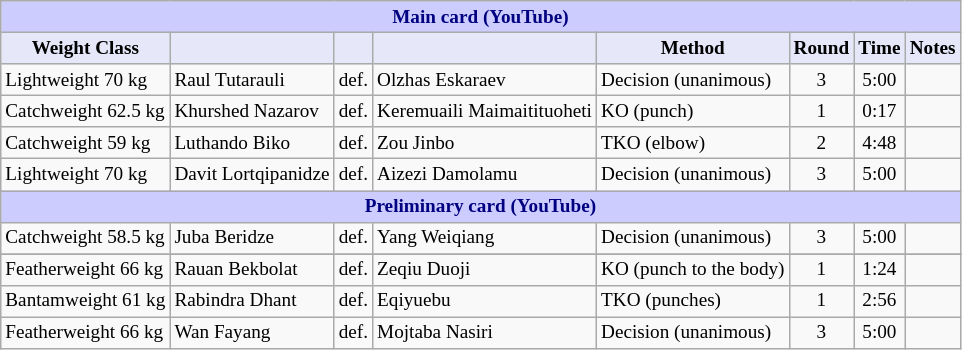<table class="wikitable" style="font-size: 80%;">
<tr>
<th colspan="8" style="background-color: #ccf; color: #000080; text-align: center;"><strong>Main card (YouTube)</strong></th>
</tr>
<tr>
<th colspan="1" style="background-color: #E6E8FA; color: #000000; text-align: center;">Weight Class</th>
<th colspan="1" style="background-color: #E6E8FA; color: #000000; text-align: center;"></th>
<th colspan="1" style="background-color: #E6E8FA; color: #000000; text-align: center;"></th>
<th colspan="1" style="background-color: #E6E8FA; color: #000000; text-align: center;"></th>
<th colspan="1" style="background-color: #E6E8FA; color: #000000; text-align: center;">Method</th>
<th colspan="1" style="background-color: #E6E8FA; color: #000000; text-align: center;">Round</th>
<th colspan="1" style="background-color: #E6E8FA; color: #000000; text-align: center;">Time</th>
<th colspan="1" style="background-color: #E6E8FA; color: #000000; text-align: center;">Notes</th>
</tr>
<tr>
<td>Lightweight 70 kg</td>
<td> Raul Tutarauli</td>
<td>def.</td>
<td> Olzhas Eskaraev</td>
<td>Decision (unanimous)</td>
<td align=center>3</td>
<td align=center>5:00</td>
<td></td>
</tr>
<tr>
<td>Catchweight 62.5 kg</td>
<td> Khurshed Nazarov</td>
<td>def.</td>
<td> Keremuaili Maimaitituoheti</td>
<td>KO (punch)</td>
<td align=center>1</td>
<td align=center>0:17</td>
<td></td>
</tr>
<tr>
<td>Catchweight 59 kg</td>
<td> Luthando Biko</td>
<td>def.</td>
<td> Zou Jinbo</td>
<td>TKO (elbow)</td>
<td align=center>2</td>
<td align=center>4:48</td>
<td></td>
</tr>
<tr>
<td>Lightweight 70 kg</td>
<td> Davit Lortqipanidze</td>
<td>def.</td>
<td> Aizezi Damolamu</td>
<td>Decision (unanimous)</td>
<td align=center>3</td>
<td align=center>5:00</td>
<td></td>
</tr>
<tr>
<th colspan="8" style="background-color: #ccf; color: #000080; text-align: center;"><strong>Preliminary card (YouTube)</strong></th>
</tr>
<tr>
<td>Catchweight 58.5 kg</td>
<td> Juba Beridze</td>
<td>def.</td>
<td> Yang Weiqiang</td>
<td>Decision (unanimous)</td>
<td align=center>3</td>
<td align=center>5:00</td>
<td></td>
</tr>
<tr>
</tr>
<tr>
<td>Featherweight 66 kg</td>
<td> Rauan Bekbolat</td>
<td>def.</td>
<td> Zeqiu Duoji</td>
<td>KO (punch to the body)</td>
<td align=center>1</td>
<td align=center>1:24</td>
<td></td>
</tr>
<tr>
<td>Bantamweight 61 kg</td>
<td> Rabindra Dhant</td>
<td>def.</td>
<td> Eqiyuebu</td>
<td>TKO (punches)</td>
<td align=center>1</td>
<td align=center>2:56</td>
<td></td>
</tr>
<tr>
<td>Featherweight 66 kg</td>
<td> Wan Fayang</td>
<td>def.</td>
<td> Mojtaba Nasiri</td>
<td>Decision (unanimous)</td>
<td align=center>3</td>
<td align=center>5:00</td>
<td></td>
</tr>
</table>
